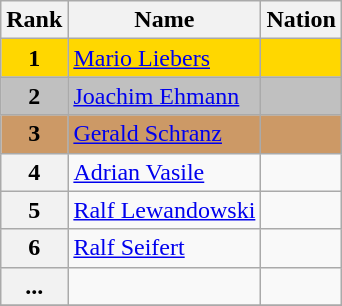<table class="wikitable">
<tr>
<th>Rank</th>
<th>Name</th>
<th>Nation</th>
</tr>
<tr bgcolor="gold">
<td align="center"><strong>1</strong></td>
<td><a href='#'>Mario Liebers</a></td>
<td></td>
</tr>
<tr bgcolor="silver">
<td align="center"><strong>2</strong></td>
<td><a href='#'>Joachim Ehmann</a></td>
<td></td>
</tr>
<tr bgcolor="cc9966">
<td align="center"><strong>3</strong></td>
<td><a href='#'>Gerald Schranz</a></td>
<td></td>
</tr>
<tr>
<th>4</th>
<td><a href='#'>Adrian Vasile</a></td>
<td></td>
</tr>
<tr>
<th>5</th>
<td><a href='#'>Ralf Lewandowski</a></td>
<td></td>
</tr>
<tr>
<th>6</th>
<td><a href='#'>Ralf Seifert</a></td>
<td></td>
</tr>
<tr>
<th>...</th>
<td></td>
<td></td>
</tr>
<tr>
</tr>
</table>
